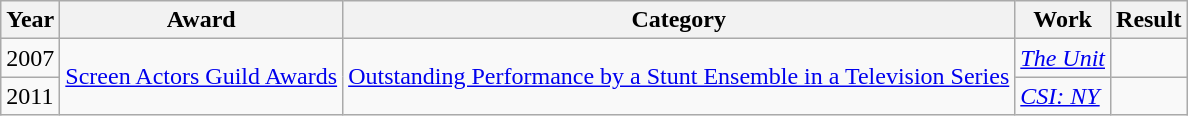<table class="wikitable sortable">
<tr>
<th>Year</th>
<th>Award</th>
<th>Category</th>
<th>Work</th>
<th>Result</th>
</tr>
<tr>
<td>2007</td>
<td rowspan="2"><a href='#'>Screen Actors Guild Awards</a></td>
<td rowspan="2"><a href='#'>Outstanding Performance by a Stunt Ensemble in a Television Series</a></td>
<td><em><a href='#'>The Unit</a></em></td>
<td></td>
</tr>
<tr>
<td>2011</td>
<td><em><a href='#'>CSI: NY</a></em></td>
<td></td>
</tr>
</table>
